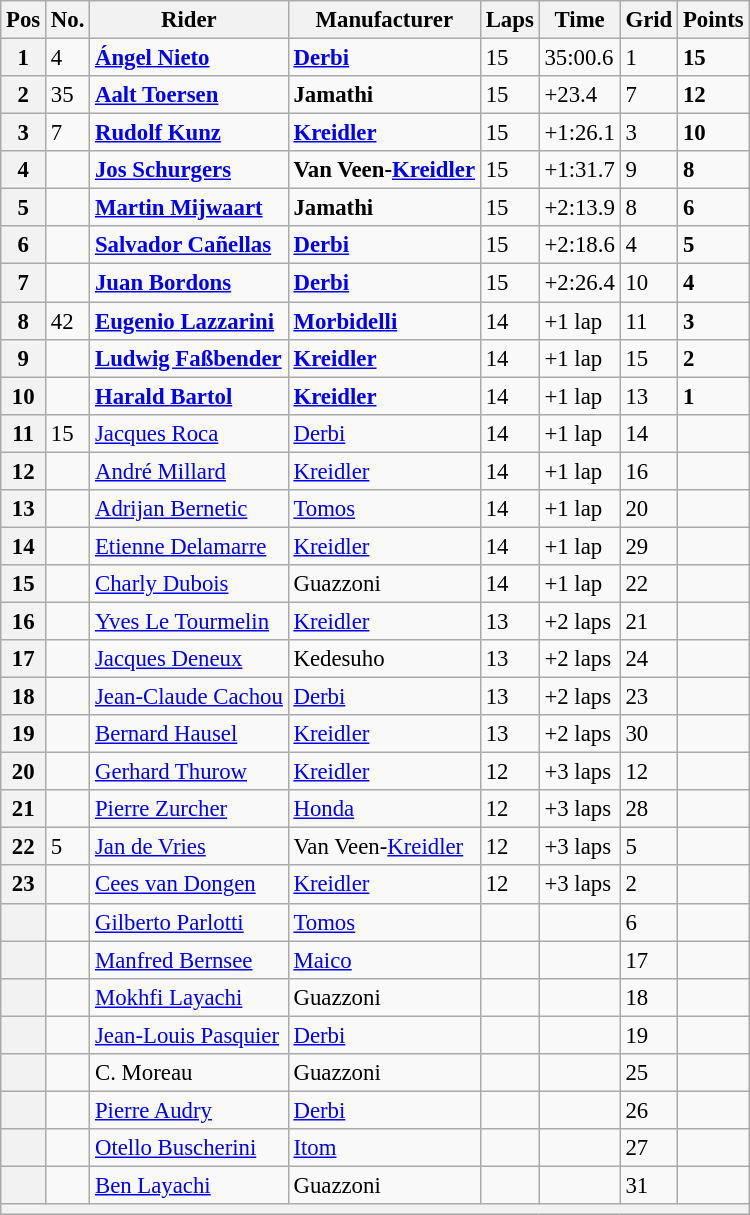<table class="wikitable" style="font-size: 95%;">
<tr>
<th>Pos</th>
<th>No.</th>
<th>Rider</th>
<th>Manufacturer</th>
<th>Laps</th>
<th>Time</th>
<th>Grid</th>
<th>Points</th>
</tr>
<tr>
<th>1</th>
<td>4</td>
<td> <strong><a href='#'>Ángel Nieto</a></strong></td>
<td><strong><a href='#'>Derbi</a></strong></td>
<td>15</td>
<td>35:00.6</td>
<td>1</td>
<td><strong>15</strong></td>
</tr>
<tr>
<th>2</th>
<td>35</td>
<td> <strong><a href='#'>Aalt Toersen</a></strong></td>
<td><strong>Jamathi</strong></td>
<td>15</td>
<td>+23.4</td>
<td>7</td>
<td><strong>12</strong></td>
</tr>
<tr>
<th>3</th>
<td>7</td>
<td> <strong><a href='#'>Rudolf Kunz</a></strong></td>
<td><strong><a href='#'>Kreidler</a></strong></td>
<td>15</td>
<td>+1:26.1</td>
<td>3</td>
<td><strong>10</strong></td>
</tr>
<tr>
<th>4</th>
<td></td>
<td> <strong><a href='#'>Jos Schurgers</a></strong></td>
<td><strong>Van Veen-<a href='#'>Kreidler</a></strong></td>
<td>15</td>
<td>+1:31.7</td>
<td>9</td>
<td><strong>8</strong></td>
</tr>
<tr>
<th>5</th>
<td></td>
<td> <strong><a href='#'>Martin Mijwaart</a></strong></td>
<td><strong>Jamathi</strong></td>
<td>15</td>
<td>+2:13.9</td>
<td>8</td>
<td><strong>6</strong></td>
</tr>
<tr>
<th>6</th>
<td></td>
<td> <strong><a href='#'>Salvador Cañellas</a></strong></td>
<td><strong><a href='#'>Derbi</a></strong></td>
<td>15</td>
<td>+2:18.6</td>
<td>4</td>
<td><strong>5</strong></td>
</tr>
<tr>
<th>7</th>
<td></td>
<td> <strong><a href='#'>Juan Bordons</a></strong></td>
<td><strong><a href='#'>Derbi</a></strong></td>
<td>15</td>
<td>+2:26.4</td>
<td>10</td>
<td><strong>4</strong></td>
</tr>
<tr>
<th>8</th>
<td>42</td>
<td> <strong><a href='#'>Eugenio Lazzarini</a></strong></td>
<td><strong><a href='#'>Morbidelli</a></strong></td>
<td>14</td>
<td>+1 lap</td>
<td>11</td>
<td><strong>3</strong></td>
</tr>
<tr>
<th>9</th>
<td></td>
<td> <strong><a href='#'>Ludwig Faßbender</a></strong></td>
<td><strong><a href='#'>Kreidler</a></strong></td>
<td>14</td>
<td>+1 lap</td>
<td>15</td>
<td><strong>2</strong></td>
</tr>
<tr>
<th>10</th>
<td></td>
<td> <strong><a href='#'>Harald Bartol</a></strong></td>
<td><strong><a href='#'>Kreidler</a></strong></td>
<td>14</td>
<td>+1 lap</td>
<td>13</td>
<td><strong>1</strong></td>
</tr>
<tr>
<th>11</th>
<td>15</td>
<td> <a href='#'>Jacques Roca</a></td>
<td><a href='#'>Derbi</a></td>
<td>14</td>
<td>+1 lap</td>
<td>14</td>
<td></td>
</tr>
<tr>
<th>12</th>
<td></td>
<td> <a href='#'>André Millard</a></td>
<td><a href='#'>Kreidler</a></td>
<td>14</td>
<td>+1 lap</td>
<td>16</td>
<td></td>
</tr>
<tr>
<th>13</th>
<td></td>
<td> <a href='#'>Adrijan Bernetic</a></td>
<td><a href='#'>Tomos</a></td>
<td>14</td>
<td>+1 lap</td>
<td>20</td>
<td></td>
</tr>
<tr>
<th>14</th>
<td></td>
<td> <a href='#'>Etienne Delamarre</a></td>
<td><a href='#'>Kreidler</a></td>
<td>14</td>
<td>+1 lap</td>
<td>29</td>
<td></td>
</tr>
<tr>
<th>15</th>
<td></td>
<td> <a href='#'>Charly Dubois</a></td>
<td>Guazzoni</td>
<td>14</td>
<td>+1 lap</td>
<td>22</td>
<td></td>
</tr>
<tr>
<th>16</th>
<td></td>
<td> <a href='#'>Yves Le Tourmelin</a></td>
<td><a href='#'>Kreidler</a></td>
<td>13</td>
<td>+2 laps</td>
<td>21</td>
<td></td>
</tr>
<tr>
<th>17</th>
<td></td>
<td> <a href='#'>Jacques Deneux</a></td>
<td>Kedesuho</td>
<td>13</td>
<td>+2 laps</td>
<td>24</td>
<td></td>
</tr>
<tr>
<th>18</th>
<td></td>
<td> <a href='#'>Jean-Claude Cachou</a></td>
<td><a href='#'>Derbi</a></td>
<td>13</td>
<td>+2 laps</td>
<td>23</td>
<td></td>
</tr>
<tr>
<th>19</th>
<td></td>
<td> <a href='#'>Bernard Hausel</a></td>
<td><a href='#'>Kreidler</a></td>
<td>13</td>
<td>+2 laps</td>
<td>30</td>
<td></td>
</tr>
<tr>
<th>20</th>
<td></td>
<td> <a href='#'>Gerhard Thurow</a></td>
<td><a href='#'>Kreidler</a></td>
<td>12</td>
<td>+3 laps</td>
<td>12</td>
<td></td>
</tr>
<tr>
<th>21</th>
<td></td>
<td> <a href='#'>Pierre Zurcher</a></td>
<td><a href='#'>Honda</a></td>
<td>12</td>
<td>+3 laps</td>
<td>28</td>
<td></td>
</tr>
<tr>
<th>22</th>
<td>5</td>
<td> <a href='#'>Jan de Vries</a></td>
<td>Van Veen-<a href='#'>Kreidler</a></td>
<td>12</td>
<td>+3 laps</td>
<td>5</td>
<td></td>
</tr>
<tr>
<th>23</th>
<td></td>
<td> <a href='#'>Cees van Dongen</a></td>
<td><a href='#'>Kreidler</a></td>
<td>12</td>
<td>+3 laps</td>
<td>2</td>
<td></td>
</tr>
<tr>
<th></th>
<td></td>
<td> <a href='#'>Gilberto Parlotti</a></td>
<td><a href='#'>Tomos</a></td>
<td></td>
<td></td>
<td>6</td>
<td></td>
</tr>
<tr>
<th></th>
<td></td>
<td> <a href='#'>Manfred Bernsee</a></td>
<td><a href='#'>Maico</a></td>
<td></td>
<td></td>
<td>17</td>
<td></td>
</tr>
<tr>
<th></th>
<td></td>
<td> <a href='#'>Mokhfi Layachi</a></td>
<td>Guazzoni</td>
<td></td>
<td></td>
<td>18</td>
<td></td>
</tr>
<tr>
<th></th>
<td></td>
<td> <a href='#'>Jean-Louis Pasquier</a></td>
<td><a href='#'>Derbi</a></td>
<td></td>
<td></td>
<td>19</td>
<td></td>
</tr>
<tr>
<th></th>
<td></td>
<td> C. Moreau</td>
<td>Guazzoni</td>
<td></td>
<td></td>
<td>25</td>
<td></td>
</tr>
<tr>
<th></th>
<td></td>
<td> <a href='#'>Pierre Audry</a></td>
<td><a href='#'>Derbi</a></td>
<td></td>
<td></td>
<td>26</td>
<td></td>
</tr>
<tr>
<th></th>
<td></td>
<td> <a href='#'>Otello Buscherini</a></td>
<td><a href='#'>Itom</a></td>
<td></td>
<td></td>
<td>27</td>
<td></td>
</tr>
<tr>
<th></th>
<td></td>
<td> <a href='#'>Ben Layachi</a></td>
<td>Guazzoni</td>
<td></td>
<td></td>
<td>31</td>
<td></td>
</tr>
<tr>
<th colspan=8></th>
</tr>
</table>
